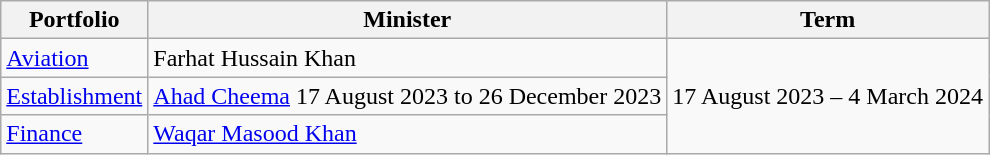<table class="wikitable">
<tr>
<th>Portfolio</th>
<th>Minister</th>
<th>Term</th>
</tr>
<tr>
<td><a href='#'>Aviation</a></td>
<td>Farhat Hussain Khan</td>
<td rowspan="3">17 August 2023 – 4 March 2024</td>
</tr>
<tr>
<td><a href='#'>Establishment</a></td>
<td><a href='#'>Ahad Cheema</a> 17 August 2023 to 26 December 2023</td>
</tr>
<tr>
<td><a href='#'>Finance</a></td>
<td><a href='#'>Waqar Masood Khan</a></td>
</tr>
</table>
